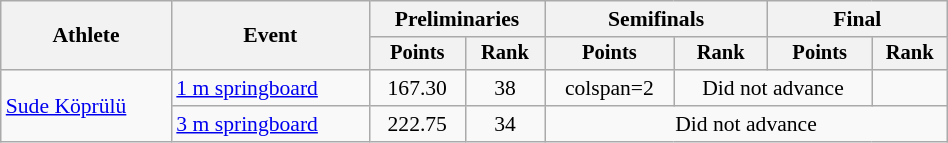<table class="wikitable" style="text-align:center; font-size:90%; width:50%;">
<tr>
<th rowspan=2>Athlete</th>
<th rowspan=2>Event</th>
<th colspan=2>Preliminaries</th>
<th colspan=2>Semifinals</th>
<th colspan=2>Final</th>
</tr>
<tr style="font-size:95%">
<th>Points</th>
<th>Rank</th>
<th>Points</th>
<th>Rank</th>
<th>Points</th>
<th>Rank</th>
</tr>
<tr>
<td align=left rowspan=2><a href='#'>Sude Köprülü</a></td>
<td align=left><a href='#'>1 m springboard</a></td>
<td>167.30</td>
<td>38</td>
<td>colspan=2 </td>
<td colspan=2>Did not advance</td>
</tr>
<tr>
<td align=left><a href='#'>3 m springboard</a></td>
<td>222.75</td>
<td>34</td>
<td colspan=4>Did not advance</td>
</tr>
</table>
